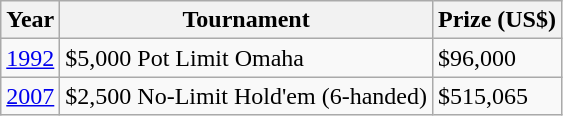<table class="wikitable">
<tr>
<th>Year</th>
<th>Tournament</th>
<th>Prize (US$)</th>
</tr>
<tr>
<td><a href='#'>1992</a></td>
<td>$5,000 Pot Limit Omaha</td>
<td>$96,000</td>
</tr>
<tr>
<td><a href='#'>2007</a></td>
<td>$2,500 No-Limit Hold'em (6-handed)</td>
<td>$515,065</td>
</tr>
</table>
